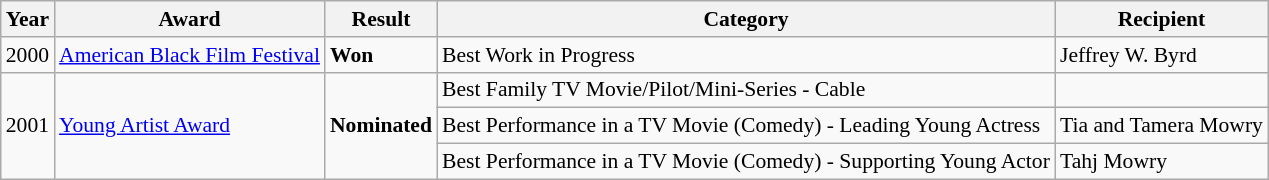<table class="wikitable" style="font-size:90%;">
<tr>
<th>Year</th>
<th>Award</th>
<th>Result</th>
<th>Category</th>
<th>Recipient</th>
</tr>
<tr>
<td>2000</td>
<td><a href='#'>American Black Film Festival</a></td>
<td><strong>Won</strong></td>
<td>Best Work in Progress</td>
<td>Jeffrey W. Byrd</td>
</tr>
<tr>
<td rowspan=3>2001</td>
<td rowspan=3><a href='#'>Young Artist Award</a></td>
<td rowspan=3><strong>Nominated</strong></td>
<td>Best Family TV Movie/Pilot/Mini-Series - Cable</td>
<td></td>
</tr>
<tr>
<td>Best Performance in a TV Movie (Comedy) - Leading Young Actress</td>
<td>Tia and Tamera Mowry</td>
</tr>
<tr>
<td>Best Performance in a TV Movie (Comedy) - Supporting Young Actor</td>
<td>Tahj Mowry</td>
</tr>
</table>
